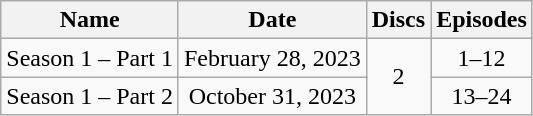<table class="wikitable" style="text-align:center;">
<tr>
<th>Name</th>
<th>Date</th>
<th>Discs</th>
<th>Episodes</th>
</tr>
<tr>
<td>Season 1 – Part 1</td>
<td>February 28, 2023</td>
<td rowspan="2">2</td>
<td>1–12</td>
</tr>
<tr>
<td>Season 1 – Part 2</td>
<td>October 31, 2023</td>
<td>13–24</td>
</tr>
</table>
